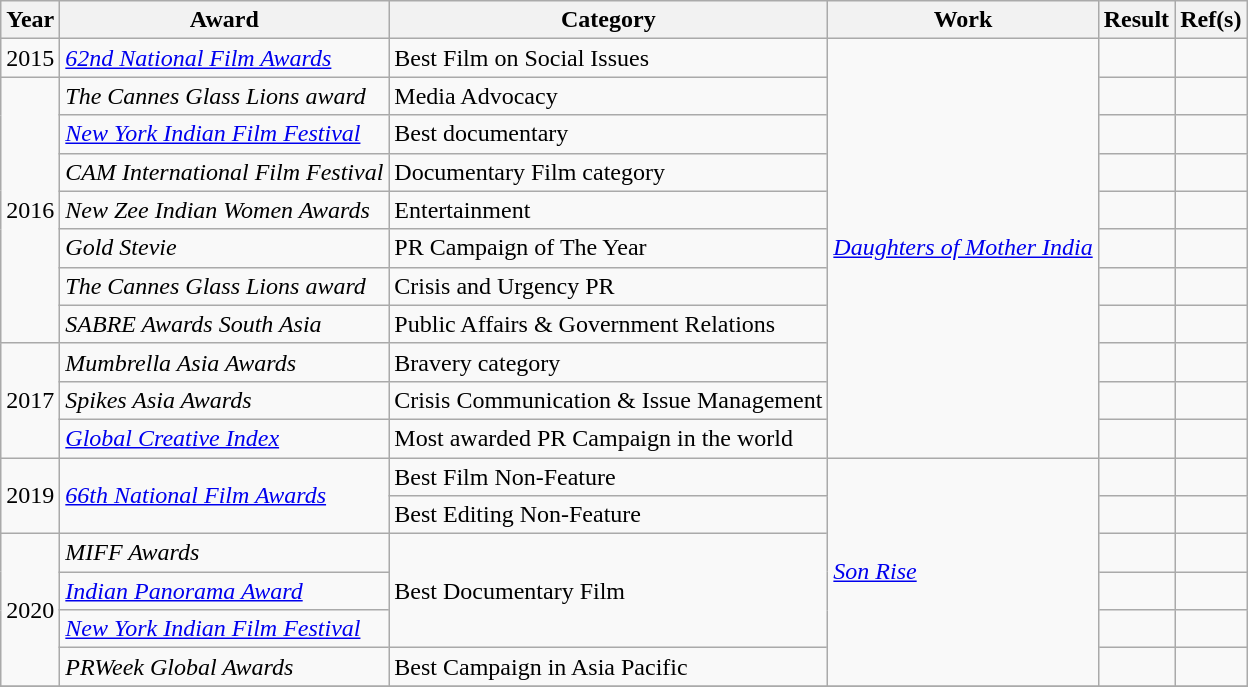<table class="wikitable">
<tr>
<th>Year</th>
<th>Award</th>
<th>Category</th>
<th>Work</th>
<th>Result</th>
<th>Ref(s)</th>
</tr>
<tr>
<td rowspan="1">2015</td>
<td><em><a href='#'>62nd National Film Awards</a></em></td>
<td>Best Film on Social Issues</td>
<td rowspan="11"><em><a href='#'>Daughters of Mother India</a></em></td>
<td></td>
<td></td>
</tr>
<tr>
<td rowspan="7">2016</td>
<td><em>The Cannes Glass Lions award</em></td>
<td>Media Advocacy</td>
<td></td>
<td></td>
</tr>
<tr>
<td><em><a href='#'>New York Indian Film Festival</a></em></td>
<td>Best documentary</td>
<td></td>
<td></td>
</tr>
<tr>
<td><em>CAM International Film Festival</em></td>
<td>Documentary Film category</td>
<td></td>
<td></td>
</tr>
<tr>
<td><em>New Zee Indian Women Awards</em></td>
<td>Entertainment</td>
<td></td>
<td></td>
</tr>
<tr>
<td><em>Gold Stevie</em></td>
<td>PR Campaign of The Year</td>
<td></td>
<td></td>
</tr>
<tr>
<td><em>The Cannes Glass Lions award</em></td>
<td>Crisis and Urgency PR</td>
<td></td>
<td></td>
</tr>
<tr>
<td><em>SABRE Awards South Asia</em></td>
<td>Public Affairs & Government Relations</td>
<td></td>
<td></td>
</tr>
<tr>
<td rowspan="3">2017</td>
<td><em>Mumbrella Asia Awards</em></td>
<td>Bravery category</td>
<td></td>
<td></td>
</tr>
<tr>
<td><em>Spikes Asia Awards</em></td>
<td>Crisis Communication & Issue Management</td>
<td></td>
<td></td>
</tr>
<tr>
<td><a href='#'><em>Global Creative Index</em></a></td>
<td>Most awarded PR Campaign in the world</td>
<td></td>
<td></td>
</tr>
<tr>
<td rowspan="2">2019</td>
<td rowspan="2"><em><a href='#'>66th National Film Awards</a></em></td>
<td>Best Film Non-Feature</td>
<td rowspan="6"><em><a href='#'>Son Rise</a></em></td>
<td></td>
<td></td>
</tr>
<tr>
<td>Best Editing Non-Feature</td>
<td></td>
<td></td>
</tr>
<tr>
<td rowspan="4">2020</td>
<td><em>MIFF Awards</em></td>
<td rowspan="3">Best Documentary Film</td>
<td></td>
<td></td>
</tr>
<tr>
<td><em><a href='#'>Indian Panorama Award</a></em></td>
<td></td>
<td></td>
</tr>
<tr>
<td><em><a href='#'>New York Indian Film Festival</a></em></td>
<td></td>
<td></td>
</tr>
<tr>
<td><em>PRWeek Global Awards</em></td>
<td>Best Campaign in Asia Pacific</td>
<td></td>
<td></td>
</tr>
<tr>
</tr>
</table>
